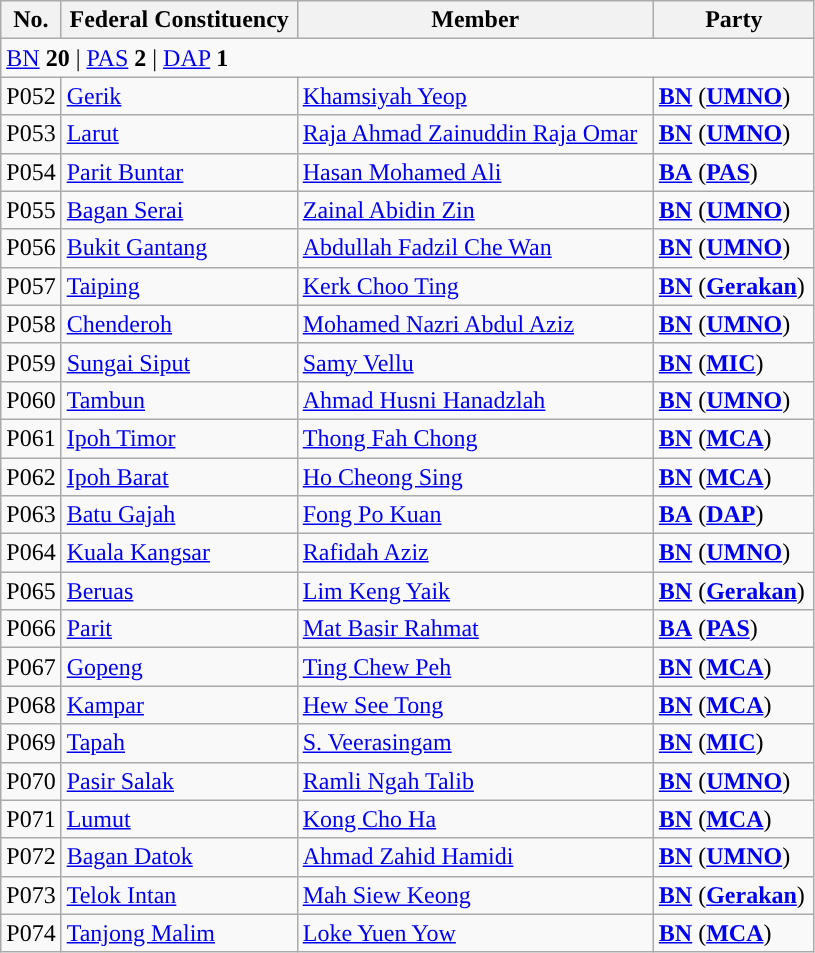<table class="wikitable sortable">
<tr>
<th style="width:30px;">No.</th>
<th style="width:150px;">Federal Constituency</th>
<th style="width:230px;">Member</th>
<th style="width:100px;">Party</th>
</tr>
<tr>
<td colspan="4"><a href='#'>BN</a> <strong>20</strong> | <a href='#'>PAS</a> <strong>2</strong> | <a href='#'>DAP</a> <strong>1</strong></td>
</tr>
<tr>
<td>P052</td>
<td><a href='#'>Gerik</a></td>
<td><a href='#'>Khamsiyah Yeop</a></td>
<td><strong><a href='#'>BN</a></strong> (<strong><a href='#'>UMNO</a></strong>)</td>
</tr>
<tr>
<td>P053</td>
<td><a href='#'>Larut</a></td>
<td><a href='#'>Raja Ahmad Zainuddin Raja Omar</a></td>
<td><strong><a href='#'>BN</a></strong> (<strong><a href='#'>UMNO</a></strong>)</td>
</tr>
<tr>
<td>P054</td>
<td><a href='#'>Parit Buntar</a></td>
<td><a href='#'>Hasan Mohamed Ali</a></td>
<td><strong><a href='#'>BA</a></strong> (<strong><a href='#'>PAS</a></strong>)</td>
</tr>
<tr>
<td>P055</td>
<td><a href='#'>Bagan Serai</a></td>
<td><a href='#'>Zainal Abidin Zin</a></td>
<td><strong><a href='#'>BN</a></strong> (<strong><a href='#'>UMNO</a></strong>)</td>
</tr>
<tr>
<td>P056</td>
<td><a href='#'>Bukit Gantang</a></td>
<td><a href='#'>Abdullah Fadzil Che Wan</a></td>
<td><strong><a href='#'>BN</a></strong> (<strong><a href='#'>UMNO</a></strong>)</td>
</tr>
<tr>
<td>P057</td>
<td><a href='#'>Taiping</a></td>
<td><a href='#'>Kerk Choo Ting</a></td>
<td><strong><a href='#'>BN</a></strong> (<strong><a href='#'>Gerakan</a></strong>)</td>
</tr>
<tr>
<td>P058</td>
<td><a href='#'>Chenderoh</a></td>
<td><a href='#'>Mohamed Nazri Abdul Aziz</a></td>
<td><strong><a href='#'>BN</a></strong> (<strong><a href='#'>UMNO</a></strong>)</td>
</tr>
<tr>
<td>P059</td>
<td><a href='#'>Sungai Siput</a></td>
<td><a href='#'>Samy Vellu</a></td>
<td><strong><a href='#'>BN</a></strong> (<strong><a href='#'>MIC</a></strong>)</td>
</tr>
<tr>
<td>P060</td>
<td><a href='#'>Tambun</a></td>
<td><a href='#'>Ahmad Husni Hanadzlah</a></td>
<td><strong><a href='#'>BN</a></strong> (<strong><a href='#'>UMNO</a></strong>)</td>
</tr>
<tr>
<td>P061</td>
<td><a href='#'>Ipoh Timor</a></td>
<td><a href='#'>Thong Fah Chong</a></td>
<td><strong><a href='#'>BN</a></strong> (<strong><a href='#'>MCA</a></strong>)</td>
</tr>
<tr>
<td>P062</td>
<td><a href='#'>Ipoh Barat</a></td>
<td><a href='#'>Ho Cheong Sing</a></td>
<td><strong><a href='#'>BN</a></strong> (<strong><a href='#'>MCA</a></strong>)</td>
</tr>
<tr>
<td>P063</td>
<td><a href='#'>Batu Gajah</a></td>
<td><a href='#'>Fong Po Kuan</a></td>
<td><strong><a href='#'>BA</a></strong> (<strong><a href='#'>DAP</a></strong>)</td>
</tr>
<tr>
<td>P064</td>
<td><a href='#'>Kuala Kangsar</a></td>
<td><a href='#'>Rafidah Aziz</a></td>
<td><strong><a href='#'>BN</a></strong> (<strong><a href='#'>UMNO</a></strong>)</td>
</tr>
<tr>
<td>P065</td>
<td><a href='#'>Beruas</a></td>
<td><a href='#'>Lim Keng Yaik</a></td>
<td><strong><a href='#'>BN</a></strong> (<strong><a href='#'>Gerakan</a></strong>)</td>
</tr>
<tr>
<td>P066</td>
<td><a href='#'>Parit</a></td>
<td><a href='#'>Mat Basir Rahmat</a></td>
<td><strong><a href='#'>BA</a></strong> (<strong><a href='#'>PAS</a></strong>)</td>
</tr>
<tr>
<td>P067</td>
<td><a href='#'>Gopeng</a></td>
<td><a href='#'>Ting Chew Peh</a></td>
<td><strong><a href='#'>BN</a></strong> (<strong><a href='#'>MCA</a></strong>)</td>
</tr>
<tr>
<td>P068</td>
<td><a href='#'>Kampar</a></td>
<td><a href='#'>Hew See Tong</a></td>
<td><strong><a href='#'>BN</a></strong> (<strong><a href='#'>MCA</a></strong>)</td>
</tr>
<tr>
<td>P069</td>
<td><a href='#'>Tapah</a></td>
<td><a href='#'>S. Veerasingam</a></td>
<td><strong><a href='#'>BN</a></strong> (<strong><a href='#'>MIC</a></strong>)</td>
</tr>
<tr>
<td>P070</td>
<td><a href='#'>Pasir Salak</a></td>
<td><a href='#'>Ramli Ngah Talib</a></td>
<td><strong><a href='#'>BN</a></strong> (<strong><a href='#'>UMNO</a></strong>)</td>
</tr>
<tr>
<td>P071</td>
<td><a href='#'>Lumut</a></td>
<td><a href='#'>Kong Cho Ha</a></td>
<td><strong><a href='#'>BN</a></strong> (<strong><a href='#'>MCA</a></strong>)</td>
</tr>
<tr>
<td>P072</td>
<td><a href='#'>Bagan Datok</a></td>
<td><a href='#'>Ahmad Zahid Hamidi</a></td>
<td><strong><a href='#'>BN</a></strong> (<strong><a href='#'>UMNO</a></strong>)</td>
</tr>
<tr>
<td>P073</td>
<td><a href='#'>Telok Intan</a></td>
<td><a href='#'>Mah Siew Keong</a></td>
<td><strong><a href='#'>BN</a></strong> (<strong><a href='#'>Gerakan</a></strong>)</td>
</tr>
<tr>
<td>P074</td>
<td><a href='#'>Tanjong Malim</a></td>
<td><a href='#'>Loke Yuen Yow</a></td>
<td><strong><a href='#'>BN</a></strong> (<strong><a href='#'>MCA</a></strong>)</td>
</tr>
</table>
